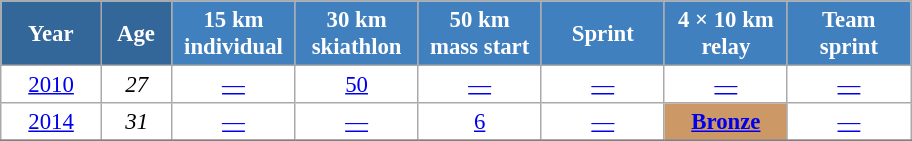<table class="wikitable" style="font-size:95%; text-align:center; border:grey solid 1px; border-collapse:collapse; background:#ffffff;">
<tr>
<th style="background-color:#369; color:white; width:60px;"> Year </th>
<th style="background-color:#369; color:white; width:40px;"> Age </th>
<th style="background-color:#4180be; color:white; width:75px;"> 15 km <br> individual </th>
<th style="background-color:#4180be; color:white; width:75px;"> 30 km <br> skiathlon </th>
<th style="background-color:#4180be; color:white; width:75px;"> 50 km <br> mass start </th>
<th style="background-color:#4180be; color:white; width:75px;"> Sprint </th>
<th style="background-color:#4180be; color:white; width:75px;"> 4 × 10 km <br> relay </th>
<th style="background-color:#4180be; color:white; width:75px;"> Team <br> sprint </th>
</tr>
<tr>
<td><a href='#'>2010</a></td>
<td><em>27</em></td>
<td><a href='#'>—</a></td>
<td><a href='#'>50</a></td>
<td><a href='#'>—</a></td>
<td><a href='#'>—</a></td>
<td><a href='#'>—</a></td>
<td><a href='#'>—</a></td>
</tr>
<tr>
<td><a href='#'>2014</a></td>
<td><em>31</em></td>
<td><a href='#'>—</a></td>
<td><a href='#'>—</a></td>
<td><a href='#'>6</a></td>
<td><a href='#'>—</a></td>
<td bgcolor=cc9966><a href='#'><strong>Bronze</strong></a></td>
<td><a href='#'>—</a></td>
</tr>
<tr>
</tr>
</table>
